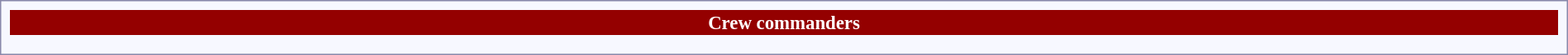<table style="border:1px solid #8888aa; background-color:#f7f8ff; padding:5px; font-size:95%; margin: 0px 12px 12px 0px; width: 100%;">
<tr style="background-color:#CCCCCC; width: 100%">
<th colspan="5" style="background:#940000; color: white;">Crew commanders</th>
</tr>
<tr style="text-align:center;">
<td rowspan="2"></td>
<td></td>
<td></td>
<td></td>
</tr>
<tr style="text-align:center;">
<th></th>
<th></th>
<th></th>
</tr>
</table>
